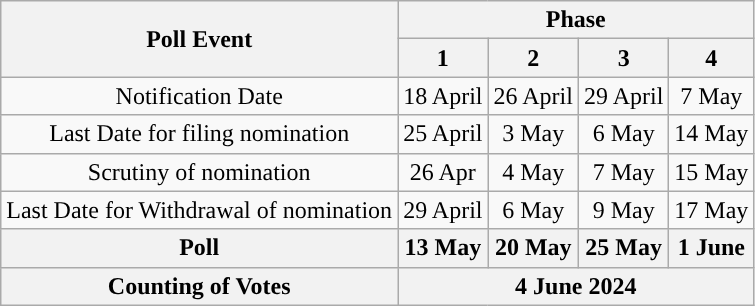<table class="wikitable" style="text-align:center;">
<tr>
<th rowspan="2">Poll Event</th>
<th colspan="4">Phase</th>
</tr>
<tr>
<th>1</th>
<th>2</th>
<th>3</th>
<th>4</th>
</tr>
<tr>
<td>Notification Date</td>
<td>18 April</td>
<td>26 April</td>
<td>29 April</td>
<td>7 May</td>
</tr>
<tr>
<td>Last Date for filing nomination</td>
<td>25 April</td>
<td>3 May</td>
<td>6 May</td>
<td>14 May</td>
</tr>
<tr>
<td>Scrutiny of nomination</td>
<td>26 Apr</td>
<td>4 May</td>
<td>7 May</td>
<td>15 May</td>
</tr>
<tr>
<td>Last Date for Withdrawal of nomination</td>
<td>29 April</td>
<td>6 May</td>
<td>9 May</td>
<td>17 May</td>
</tr>
<tr>
<th>Poll</th>
<th>13 May</th>
<th>20 May</th>
<th>25 May</th>
<th>1 June</th>
</tr>
<tr>
<th>Counting of Votes</th>
<th colspan="4">4 June 2024</th>
</tr>
</table>
